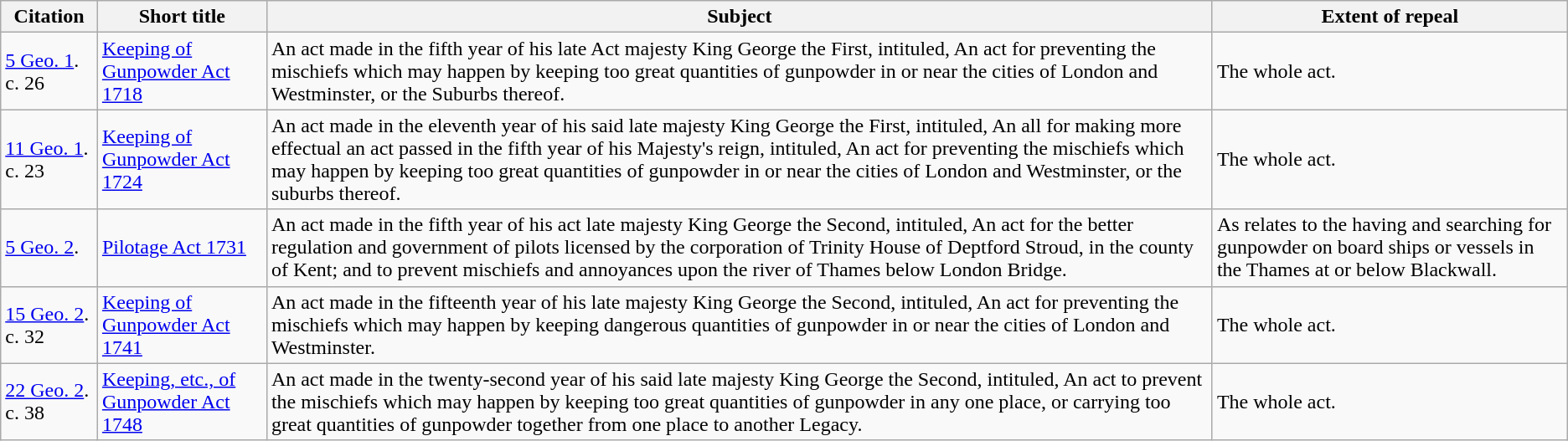<table class="wikitable">
<tr>
<th>Citation</th>
<th>Short title</th>
<th>Subject</th>
<th>Extent of repeal</th>
</tr>
<tr>
<td><a href='#'>5 Geo. 1</a>. c. 26</td>
<td><a href='#'>Keeping of Gunpowder Act 1718</a></td>
<td>An act made in the fifth year of his late Act majesty King George the First, intituled, An act for preventing the mischiefs which may happen by keeping too great quantities of gunpowder in or near the cities of London and Westminster, or the Suburbs thereof.</td>
<td>The whole act.</td>
</tr>
<tr>
<td><a href='#'>11 Geo. 1</a>. c. 23</td>
<td><a href='#'>Keeping of Gunpowder Act 1724</a></td>
<td>An act made in the eleventh year of his said late majesty King George the First, intituled, An all for making more effectual an act passed in the fifth year of his Majesty's reign, intituled, An act for preventing the mischiefs which may happen by keeping too great quantities of gunpowder in or near the cities of London and Westminster, or the suburbs thereof.</td>
<td>The whole act.</td>
</tr>
<tr>
<td><a href='#'>5 Geo. 2</a>.</td>
<td><a href='#'>Pilotage Act 1731</a></td>
<td>An act made in the fifth year of his act late majesty King George the Second, intituled, An act for the better regulation and government of pilots licensed by the corporation of Trinity House of Deptford Stroud, in the county of Kent; and to prevent mischiefs and annoyances upon the river of Thames below London Bridge.</td>
<td>As relates to the having and searching for gunpowder on board ships or vessels in the Thames at or below Blackwall.</td>
</tr>
<tr>
<td><a href='#'>15 Geo. 2</a>. c. 32</td>
<td><a href='#'>Keeping of Gunpowder Act 1741</a></td>
<td>An act made in the fifteenth year of his late majesty King George the Second, intituled, An act for preventing the mischiefs which may happen by keeping dangerous quantities of gunpowder in or near the cities of London and Westminster.</td>
<td>The whole act.</td>
</tr>
<tr>
<td><a href='#'>22 Geo. 2</a>. c. 38</td>
<td><a href='#'>Keeping, etc., of Gunpowder Act 1748</a></td>
<td>An act made in the twenty-second year of his said late majesty King George the Second, intituled, An act to prevent the mischiefs which may happen by keeping too great quantities of gunpowder in any one place, or carrying too great quantities of gunpowder together from one place to another Legacy.</td>
<td>The whole act.</td>
</tr>
</table>
